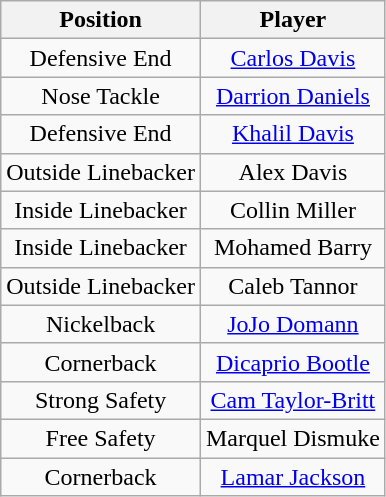<table class="wikitable" style="text-align: center;">
<tr>
<th>Position</th>
<th>Player</th>
</tr>
<tr>
<td>Defensive End</td>
<td><a href='#'>Carlos Davis</a></td>
</tr>
<tr>
<td>Nose Tackle</td>
<td><a href='#'>Darrion Daniels</a></td>
</tr>
<tr>
<td>Defensive End</td>
<td><a href='#'>Khalil Davis</a></td>
</tr>
<tr>
<td>Outside Linebacker</td>
<td>Alex Davis</td>
</tr>
<tr>
<td>Inside Linebacker</td>
<td>Collin Miller</td>
</tr>
<tr>
<td>Inside Linebacker</td>
<td>Mohamed Barry</td>
</tr>
<tr>
<td>Outside Linebacker</td>
<td>Caleb Tannor</td>
</tr>
<tr>
<td>Nickelback</td>
<td><a href='#'>JoJo Domann</a></td>
</tr>
<tr>
<td>Cornerback</td>
<td><a href='#'>Dicaprio Bootle</a></td>
</tr>
<tr>
<td>Strong Safety</td>
<td><a href='#'>Cam Taylor-Britt</a></td>
</tr>
<tr>
<td>Free Safety</td>
<td>Marquel Dismuke</td>
</tr>
<tr>
<td>Cornerback</td>
<td><a href='#'>Lamar Jackson</a></td>
</tr>
</table>
